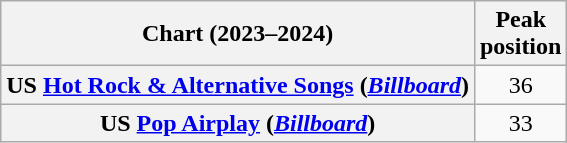<table class="wikitable sortable plainrowheaders" style="text-align:center">
<tr>
<th scope="col">Chart (2023–2024)</th>
<th scope="col">Peak<br>position</th>
</tr>
<tr>
<th scope="row">US <a href='#'>Hot Rock & Alternative Songs</a> (<em><a href='#'>Billboard</a></em>)</th>
<td>36</td>
</tr>
<tr>
<th scope="row">US <a href='#'>Pop Airplay</a> (<em><a href='#'>Billboard</a></em>)</th>
<td>33</td>
</tr>
</table>
